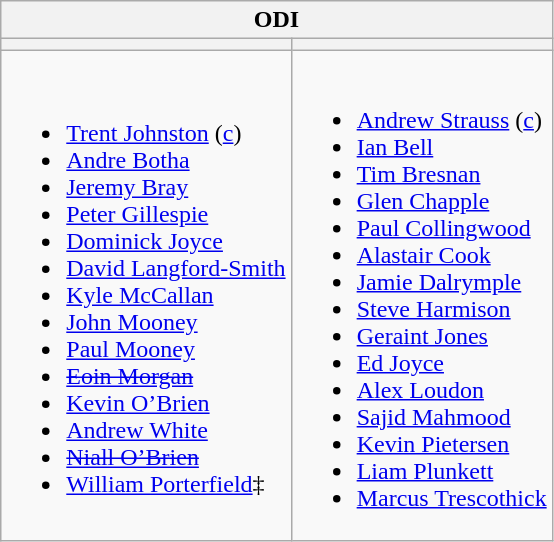<table class="wikitable">
<tr>
<th colspan="2">ODI</th>
</tr>
<tr>
<th></th>
<th></th>
</tr>
<tr>
<td><br><ul><li><a href='#'>Trent Johnston</a> (<a href='#'>c</a>)</li><li><a href='#'>Andre Botha</a></li><li><a href='#'>Jeremy Bray</a></li><li><a href='#'>Peter Gillespie</a></li><li><a href='#'>Dominick Joyce</a></li><li><a href='#'>David Langford-Smith</a></li><li><a href='#'>Kyle McCallan</a></li><li><a href='#'>John Mooney</a></li><li><a href='#'>Paul Mooney</a></li><li><a href='#'><s>Eoin Morgan</s></a></li><li><a href='#'>Kevin O’Brien</a></li><li><a href='#'>Andrew White</a></li><li><a href='#'><s>Niall O’Brien</s></a></li><li><a href='#'>William Porterfield</a>‡</li></ul></td>
<td><br><ul><li><a href='#'>Andrew Strauss</a> (<a href='#'>c</a>)</li><li><a href='#'>Ian Bell</a></li><li><a href='#'>Tim Bresnan</a></li><li><a href='#'>Glen Chapple</a></li><li><a href='#'>Paul Collingwood</a></li><li><a href='#'>Alastair Cook</a></li><li><a href='#'>Jamie Dalrymple</a></li><li><a href='#'>Steve Harmison</a></li><li><a href='#'>Geraint Jones</a></li><li><a href='#'>Ed Joyce</a></li><li><a href='#'>Alex Loudon</a></li><li><a href='#'>Sajid Mahmood</a></li><li><a href='#'>Kevin Pietersen</a></li><li><a href='#'>Liam Plunkett</a></li><li><a href='#'>Marcus Trescothick</a></li></ul></td>
</tr>
</table>
